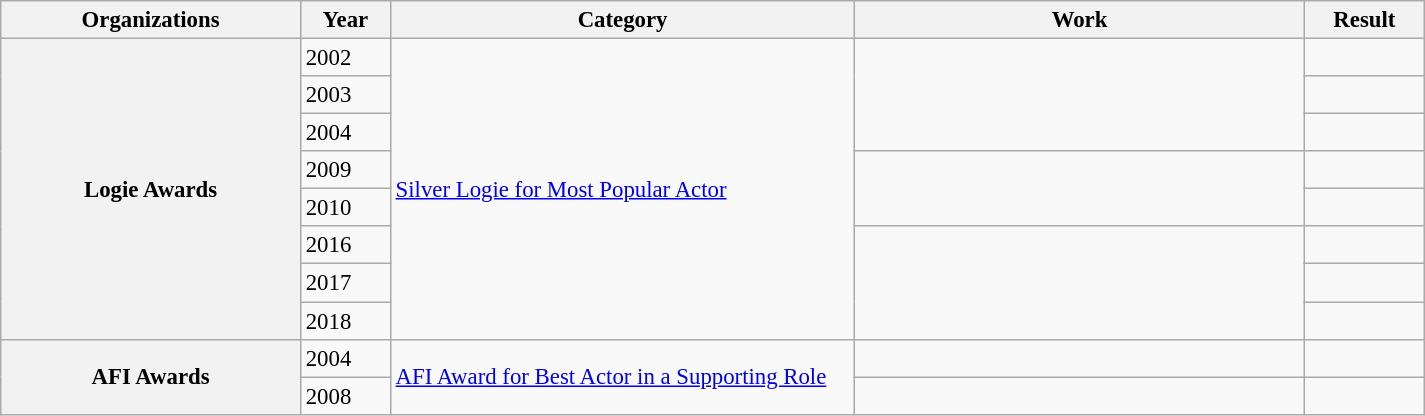<table class="wikitable sortable plainrowheaders" style=font-size:95%>
<tr>
<th scope="col" style="width:20%;">Organizations</th>
<th scope="col" style="width:6%;">Year</th>
<th scope="col" style="width:31%;">Category</th>
<th scope="col" style="width:30%;">Work</th>
<th scope="col" style="width:8%;">Result</th>
</tr>
<tr>
<th scope="row" rowspan=8>Logie Awards</th>
<td>2002</td>
<td rowspan=8><a href='#'>Silver Logie for Most Popular Actor</a></td>
<td rowspan=3></td>
<td></td>
</tr>
<tr>
<td>2003</td>
<td></td>
</tr>
<tr>
<td>2004</td>
<td></td>
</tr>
<tr>
<td>2009</td>
<td rowspan=2></td>
<td></td>
</tr>
<tr>
<td>2010</td>
<td></td>
</tr>
<tr>
<td>2016</td>
<td rowspan=3></td>
<td></td>
</tr>
<tr>
<td>2017</td>
<td></td>
</tr>
<tr>
<td>2018</td>
<td></td>
</tr>
<tr>
<th scope="row" rowspan=8>AFI Awards</th>
<td>2004</td>
<td rowspan=2><a href='#'>AFI Award for Best Actor in a Supporting Role</a></td>
<td></td>
<td></td>
</tr>
<tr>
<td>2008</td>
<td></td>
<td></td>
</tr>
</table>
